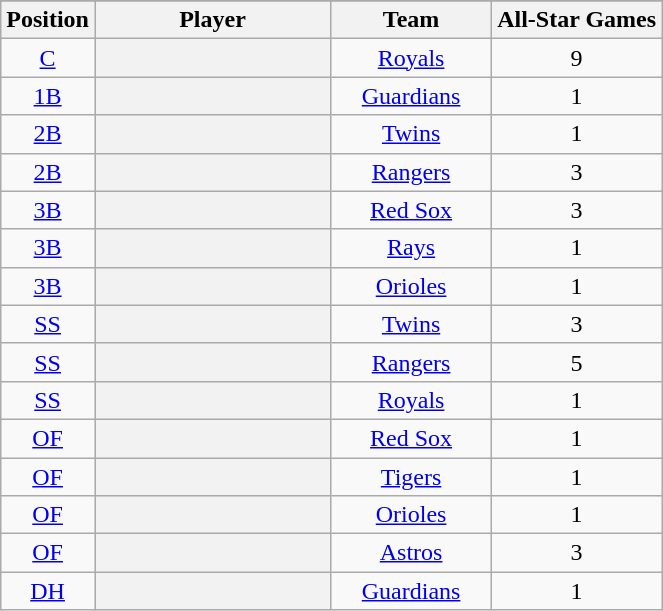<table class="wikitable sortable plainrowheaders" style="text-align:center;">
<tr>
</tr>
<tr>
<th scope="col">Position</th>
<th scope="col" style="width:150px;">Player</th>
<th scope="col" style="width:100px;">Team</th>
<th scope="col">All-Star Games</th>
</tr>
<tr>
<td><a href='#'>C</a></td>
<th scope="row" style="text-align:center"></th>
<td><a href='#'>Royals</a></td>
<td>9</td>
</tr>
<tr>
<td><a href='#'>1B</a></td>
<th scope="row" style="text-align:center"></th>
<td><a href='#'>Guardians</a></td>
<td>1</td>
</tr>
<tr>
<td><a href='#'>2B</a></td>
<th scope="row" style="text-align:center"></th>
<td><a href='#'>Twins</a></td>
<td>1</td>
</tr>
<tr>
<td><a href='#'>2B</a></td>
<th scope="row" style="text-align:center"></th>
<td><a href='#'>Rangers</a></td>
<td>3</td>
</tr>
<tr>
<td><a href='#'>3B</a></td>
<th scope="row" style="text-align:center"></th>
<td><a href='#'>Red Sox</a></td>
<td>3</td>
</tr>
<tr>
<td><a href='#'>3B</a></td>
<th scope="row" style="text-align:center"></th>
<td><a href='#'>Rays</a></td>
<td>1</td>
</tr>
<tr>
<td><a href='#'>3B</a></td>
<th scope="row" style="text-align:center"></th>
<td><a href='#'>Orioles</a></td>
<td>1</td>
</tr>
<tr>
<td><a href='#'>SS</a></td>
<th scope="row" style="text-align:center"></th>
<td><a href='#'>Twins</a></td>
<td>3</td>
</tr>
<tr>
<td><a href='#'>SS</a></td>
<th scope="row" style="text-align:center"></th>
<td><a href='#'>Rangers</a></td>
<td>5</td>
</tr>
<tr>
<td><a href='#'>SS</a></td>
<th scope="row" style="text-align:center"></th>
<td><a href='#'>Royals</a></td>
<td>1</td>
</tr>
<tr>
<td><a href='#'>OF</a></td>
<th scope="row" style="text-align:center"></th>
<td><a href='#'>Red Sox</a></td>
<td>1</td>
</tr>
<tr>
<td><a href='#'>OF</a></td>
<th scope="row" style="text-align:center"></th>
<td><a href='#'>Tigers</a></td>
<td>1</td>
</tr>
<tr>
<td><a href='#'>OF</a></td>
<th scope="row" style="text-align:center"></th>
<td><a href='#'>Orioles</a></td>
<td>1</td>
</tr>
<tr>
<td><a href='#'>OF</a></td>
<th scope="row" style="text-align:center"></th>
<td><a href='#'>Astros</a></td>
<td>3</td>
</tr>
<tr>
<td><a href='#'>DH</a></td>
<th scope="row" style="text-align:center"></th>
<td><a href='#'>Guardians</a></td>
<td>1</td>
</tr>
</table>
